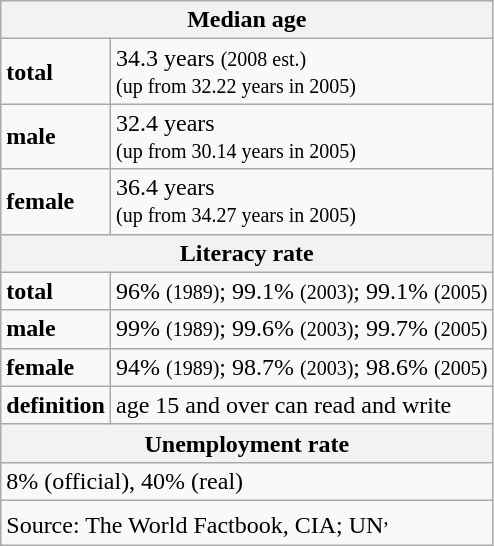<table class="wikitable">
<tr>
<th colspan=2>Median age</th>
</tr>
<tr>
<td><strong>total </strong></td>
<td>34.3 years <small>(2008 est.)<br>(up from 32.22 years in 2005)</small></td>
</tr>
<tr>
<td><strong>male</strong></td>
<td>32.4 years<small><br>(up from 30.14 years in 2005)</small></td>
</tr>
<tr>
<td><strong>female</strong></td>
<td>36.4 years<small><br>(up from 34.27 years in 2005) </small></td>
</tr>
<tr>
<th colspan=2>Literacy rate</th>
</tr>
<tr>
<td><strong>total</strong></td>
<td>96% <small>(1989)</small>; 99.1% <small>(2003)</small>; 99.1% <small>(2005)</small></td>
</tr>
<tr>
<td><strong>male</strong></td>
<td>99% <small>(1989)</small>; 99.6% <small>(2003)</small>; 99.7% <small>(2005)</small></td>
</tr>
<tr>
<td><strong>female</strong></td>
<td>94% <small>(1989)</small>; 98.7% <small>(2003)</small>; 98.6% <small>(2005)</small></td>
</tr>
<tr>
<td><strong>definition </strong></td>
<td>age 15 and over can read and write</td>
</tr>
<tr>
<th colspan=2>Unemployment rate</th>
</tr>
<tr>
<td colspan=2>8% (official), 40% (real)</td>
</tr>
<tr>
<td colspan=2>Source: The World Factbook, CIA; UN<sup>,</sup></td>
</tr>
</table>
